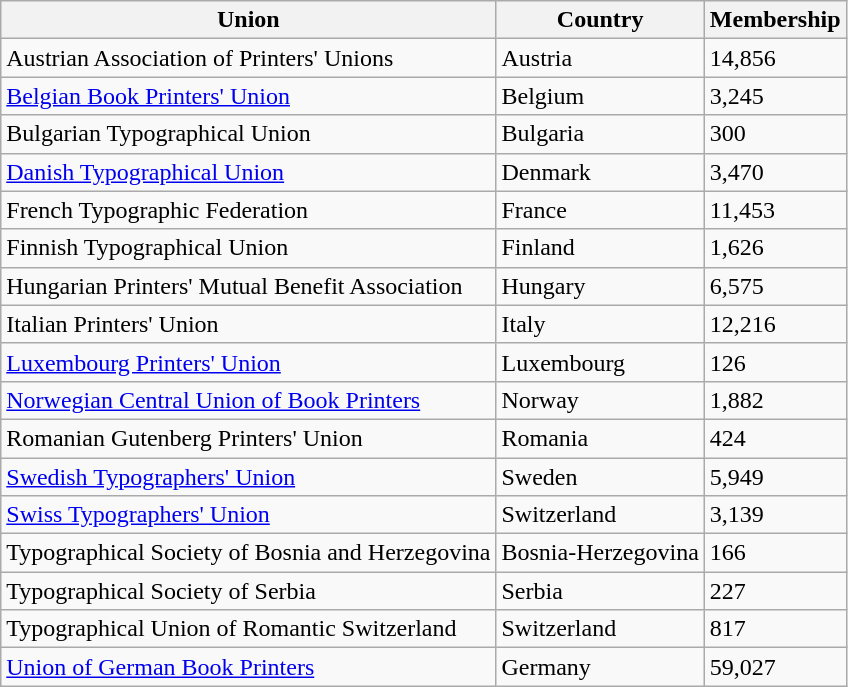<table class="wikitable sortable">
<tr>
<th>Union</th>
<th>Country</th>
<th>Membership</th>
</tr>
<tr>
<td>Austrian Association of Printers' Unions</td>
<td>Austria</td>
<td>14,856</td>
</tr>
<tr>
<td><a href='#'>Belgian Book Printers' Union</a></td>
<td>Belgium</td>
<td>3,245</td>
</tr>
<tr>
<td>Bulgarian Typographical Union</td>
<td>Bulgaria</td>
<td>300</td>
</tr>
<tr>
<td><a href='#'>Danish Typographical Union</a></td>
<td>Denmark</td>
<td>3,470</td>
</tr>
<tr>
<td>French Typographic Federation</td>
<td>France</td>
<td>11,453</td>
</tr>
<tr>
<td>Finnish Typographical Union</td>
<td>Finland</td>
<td>1,626</td>
</tr>
<tr>
<td>Hungarian Printers' Mutual Benefit Association</td>
<td>Hungary</td>
<td>6,575</td>
</tr>
<tr>
<td>Italian Printers' Union</td>
<td>Italy</td>
<td>12,216</td>
</tr>
<tr>
<td><a href='#'>Luxembourg Printers' Union</a></td>
<td>Luxembourg</td>
<td>126</td>
</tr>
<tr>
<td><a href='#'>Norwegian Central Union of Book Printers</a></td>
<td>Norway</td>
<td>1,882</td>
</tr>
<tr>
<td>Romanian Gutenberg Printers' Union</td>
<td>Romania</td>
<td>424</td>
</tr>
<tr>
<td><a href='#'>Swedish Typographers' Union</a></td>
<td>Sweden</td>
<td>5,949</td>
</tr>
<tr>
<td><a href='#'>Swiss Typographers' Union</a></td>
<td>Switzerland</td>
<td>3,139</td>
</tr>
<tr>
<td>Typographical Society of Bosnia and Herzegovina</td>
<td>Bosnia-Herzegovina</td>
<td>166</td>
</tr>
<tr>
<td>Typographical Society of Serbia</td>
<td>Serbia</td>
<td>227</td>
</tr>
<tr>
<td>Typographical Union of Romantic Switzerland</td>
<td>Switzerland</td>
<td>817</td>
</tr>
<tr>
<td><a href='#'>Union of German Book Printers</a></td>
<td>Germany</td>
<td>59,027</td>
</tr>
</table>
